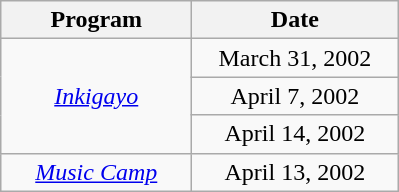<table class="wikitable" style="text-align:center">
<tr>
<th width="120">Program</th>
<th width="130">Date</th>
</tr>
<tr>
<td rowspan="3"><em><a href='#'>Inkigayo</a></em></td>
<td>March 31, 2002</td>
</tr>
<tr>
<td>April 7, 2002</td>
</tr>
<tr>
<td>April 14, 2002</td>
</tr>
<tr>
<td><em><a href='#'>Music Camp</a></em></td>
<td>April 13, 2002</td>
</tr>
</table>
